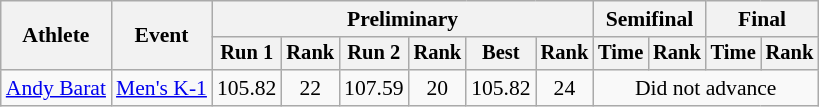<table class="wikitable" style="font-size:90%">
<tr>
<th rowspan=2>Athlete</th>
<th rowspan=2>Event</th>
<th colspan=6>Preliminary</th>
<th colspan=2>Semifinal</th>
<th colspan=2>Final</th>
</tr>
<tr style="font-size:95%">
<th>Run 1</th>
<th>Rank</th>
<th>Run 2</th>
<th>Rank</th>
<th>Best</th>
<th>Rank</th>
<th>Time</th>
<th>Rank</th>
<th>Time</th>
<th>Rank</th>
</tr>
<tr align=center>
<td align=left><a href='#'>Andy Barat</a></td>
<td align=left><a href='#'>Men's K-1</a></td>
<td>105.82</td>
<td>22</td>
<td>107.59</td>
<td>20</td>
<td>105.82</td>
<td>24</td>
<td colspan="4">Did not advance</td>
</tr>
</table>
